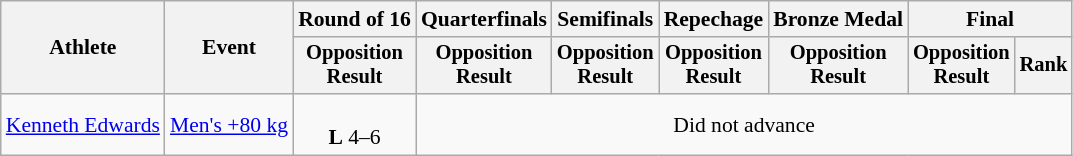<table class="wikitable" style="font-size:90%">
<tr>
<th rowspan="2">Athlete</th>
<th rowspan="2">Event</th>
<th>Round of 16</th>
<th>Quarterfinals</th>
<th>Semifinals</th>
<th>Repechage</th>
<th>Bronze Medal</th>
<th colspan=2>Final</th>
</tr>
<tr style="font-size:95%">
<th>Opposition<br>Result</th>
<th>Opposition<br>Result</th>
<th>Opposition<br>Result</th>
<th>Opposition<br>Result</th>
<th>Opposition<br>Result</th>
<th>Opposition<br>Result</th>
<th>Rank</th>
</tr>
<tr align=center>
<td align=left><a href='#'>Kenneth Edwards</a></td>
<td align=left><a href='#'>Men's +80 kg</a></td>
<td><br><strong>L</strong> 4–6</td>
<td colspan=6>Did not advance</td>
</tr>
</table>
